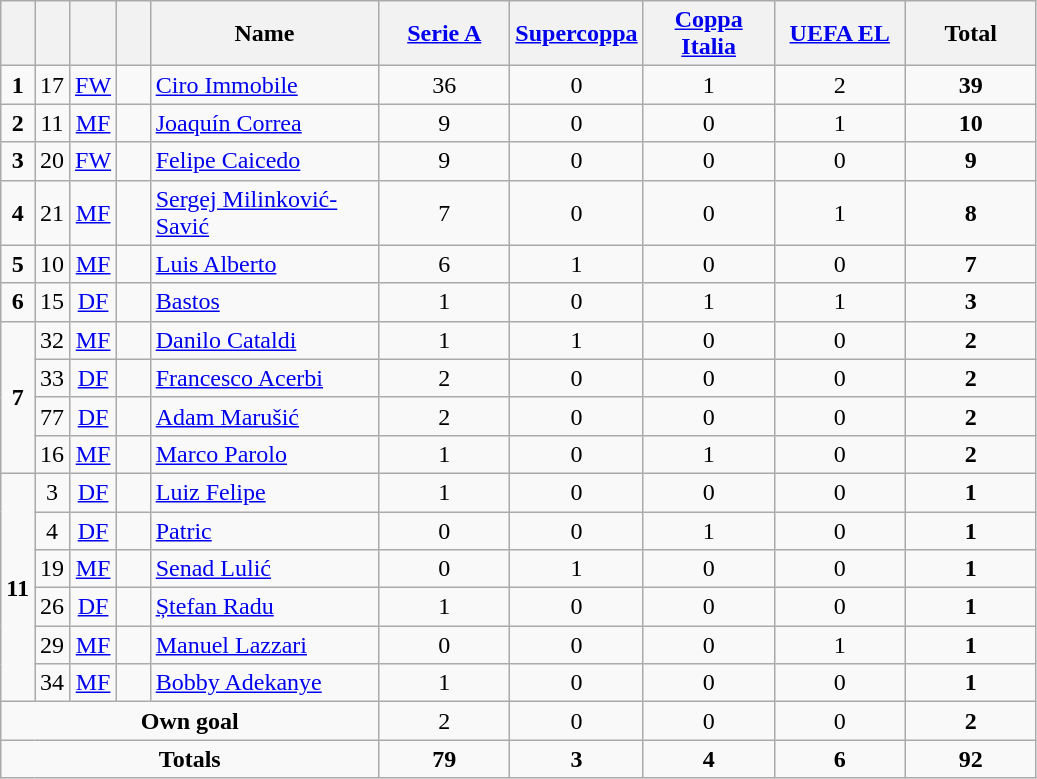<table class="wikitable" style="text-align:center">
<tr>
<th width=15></th>
<th width=15></th>
<th width=15></th>
<th width=15></th>
<th width=145>Name</th>
<th width=80><a href='#'>Serie A</a></th>
<th width=80><a href='#'>Supercoppa</a></th>
<th width=80><a href='#'>Coppa Italia</a></th>
<th width=80><a href='#'>UEFA EL</a></th>
<th width=80>Total</th>
</tr>
<tr>
<td><strong>1</strong></td>
<td>17</td>
<td><a href='#'>FW</a></td>
<td></td>
<td align=left><a href='#'>Ciro Immobile</a></td>
<td>36</td>
<td>0</td>
<td>1</td>
<td>2</td>
<td><strong>39</strong></td>
</tr>
<tr>
<td><strong>2</strong></td>
<td>11</td>
<td><a href='#'>MF</a></td>
<td></td>
<td align=left><a href='#'>Joaquín Correa</a></td>
<td>9</td>
<td>0</td>
<td>0</td>
<td>1</td>
<td><strong>10</strong></td>
</tr>
<tr>
<td><strong>3</strong></td>
<td>20</td>
<td><a href='#'>FW</a></td>
<td></td>
<td align=left><a href='#'>Felipe Caicedo</a></td>
<td>9</td>
<td>0</td>
<td>0</td>
<td>0</td>
<td><strong>9</strong></td>
</tr>
<tr>
<td><strong>4</strong></td>
<td>21</td>
<td><a href='#'>MF</a></td>
<td></td>
<td align=left><a href='#'>Sergej Milinković-Savić</a></td>
<td>7</td>
<td>0</td>
<td>0</td>
<td>1</td>
<td><strong>8</strong></td>
</tr>
<tr>
<td><strong>5</strong></td>
<td>10</td>
<td><a href='#'>MF</a></td>
<td></td>
<td align=left><a href='#'>Luis Alberto</a></td>
<td>6</td>
<td>1</td>
<td>0</td>
<td>0</td>
<td><strong>7</strong></td>
</tr>
<tr>
<td><strong>6</strong></td>
<td>15</td>
<td><a href='#'>DF</a></td>
<td></td>
<td align=left><a href='#'>Bastos</a></td>
<td>1</td>
<td>0</td>
<td>1</td>
<td>1</td>
<td><strong>3</strong></td>
</tr>
<tr>
<td rowspan=4><strong>7</strong></td>
<td>32</td>
<td><a href='#'>MF</a></td>
<td></td>
<td align=left><a href='#'>Danilo Cataldi</a></td>
<td>1</td>
<td>1</td>
<td>0</td>
<td>0</td>
<td><strong>2</strong></td>
</tr>
<tr>
<td>33</td>
<td><a href='#'>DF</a></td>
<td></td>
<td align=left><a href='#'>Francesco Acerbi</a></td>
<td>2</td>
<td>0</td>
<td>0</td>
<td>0</td>
<td><strong>2</strong></td>
</tr>
<tr>
<td>77</td>
<td><a href='#'>DF</a></td>
<td></td>
<td align=left><a href='#'>Adam Marušić</a></td>
<td>2</td>
<td>0</td>
<td>0</td>
<td>0</td>
<td><strong>2</strong></td>
</tr>
<tr>
<td>16</td>
<td><a href='#'>MF</a></td>
<td></td>
<td align=left><a href='#'>Marco Parolo</a></td>
<td>1</td>
<td>0</td>
<td>1</td>
<td>0</td>
<td><strong>2</strong></td>
</tr>
<tr>
<td rowspan=6><strong>11</strong></td>
<td>3</td>
<td><a href='#'>DF</a></td>
<td></td>
<td align=left><a href='#'>Luiz Felipe</a></td>
<td>1</td>
<td>0</td>
<td>0</td>
<td>0</td>
<td><strong>1</strong></td>
</tr>
<tr>
<td>4</td>
<td><a href='#'>DF</a></td>
<td></td>
<td align=left><a href='#'>Patric</a></td>
<td>0</td>
<td>0</td>
<td>1</td>
<td>0</td>
<td><strong>1</strong></td>
</tr>
<tr>
<td>19</td>
<td><a href='#'>MF</a></td>
<td></td>
<td align=left><a href='#'>Senad Lulić</a></td>
<td>0</td>
<td>1</td>
<td>0</td>
<td>0</td>
<td><strong>1</strong></td>
</tr>
<tr>
<td>26</td>
<td><a href='#'>DF</a></td>
<td></td>
<td align=left><a href='#'>Ștefan Radu</a></td>
<td>1</td>
<td>0</td>
<td>0</td>
<td>0</td>
<td><strong>1</strong></td>
</tr>
<tr>
<td>29</td>
<td><a href='#'>MF</a></td>
<td></td>
<td align=left><a href='#'>Manuel Lazzari</a></td>
<td>0</td>
<td>0</td>
<td>0</td>
<td>1</td>
<td><strong>1</strong></td>
</tr>
<tr>
<td>34</td>
<td><a href='#'>MF</a></td>
<td></td>
<td align=left><a href='#'>Bobby Adekanye</a></td>
<td>1</td>
<td>0</td>
<td>0</td>
<td>0</td>
<td><strong>1</strong></td>
</tr>
<tr>
<td colspan=5><strong>Own goal</strong></td>
<td>2</td>
<td>0</td>
<td>0</td>
<td>0</td>
<td><strong>2</strong></td>
</tr>
<tr>
<td colspan=5><strong>Totals</strong></td>
<td><strong>79</strong></td>
<td><strong>3</strong></td>
<td><strong>4</strong></td>
<td><strong>6</strong></td>
<td><strong>92</strong></td>
</tr>
</table>
